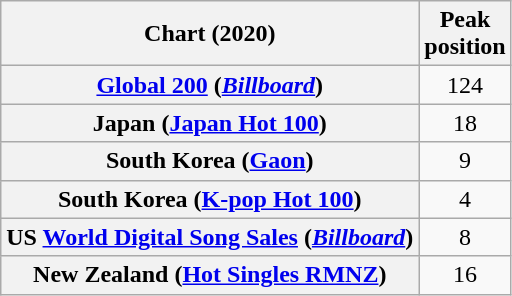<table class="wikitable sortable plainrowheaders" style="text-align:center">
<tr>
<th scope="col">Chart (2020)</th>
<th scope="col">Peak<br>position</th>
</tr>
<tr>
<th scope="row"><a href='#'>Global 200</a> (<em><a href='#'>Billboard</a></em>)</th>
<td>124</td>
</tr>
<tr>
<th scope="row">Japan (<a href='#'>Japan Hot 100</a>)</th>
<td>18</td>
</tr>
<tr>
<th scope="row">South Korea (<a href='#'>Gaon</a>)</th>
<td>9</td>
</tr>
<tr>
<th scope="row">South Korea (<a href='#'>K-pop Hot 100</a>)</th>
<td>4</td>
</tr>
<tr>
<th scope="row">US <a href='#'>World Digital Song Sales</a> (<em><a href='#'>Billboard</a></em>)</th>
<td>8</td>
</tr>
<tr>
<th scope="row">New Zealand (<a href='#'>Hot Singles RMNZ</a>)</th>
<td>16</td>
</tr>
</table>
